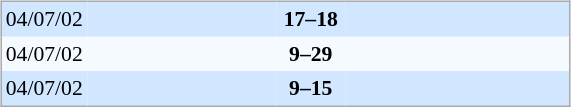<table width="100%" align=center>
<tr>
<td valign="top" width="50%"><br><table align=center cellpadding="3" cellspacing="0" style="background: #F5FAFF; border: 1px #aaa solid; border-collapse:collapse; font-size:95%;" width=380>
<tr bgcolor=#D0E7FF style=font-size:95%>
<td align=center width=40>04/07/02</td>
<td width=120 align=right></td>
<td align=center width=40><strong>17–18</strong></td>
<td></td>
</tr>
<tr style=font-size:95%>
<td align=center>04/07/02</td>
<td align=right></td>
<td align=center><strong>9–29</strong></td>
<td></td>
</tr>
<tr bgcolor=#D0E7FF style=font-size:95%>
<td align=center width=40>04/07/02</td>
<td width=120 align=right></td>
<td align=center width=40><strong>9–15</strong></td>
<td></td>
</tr>
</table>
</td>
<td valign="top" width="50%"><br><table align=center cellpadding="3" cellspacing="0" width=320>
</table>
</td>
</tr>
</table>
